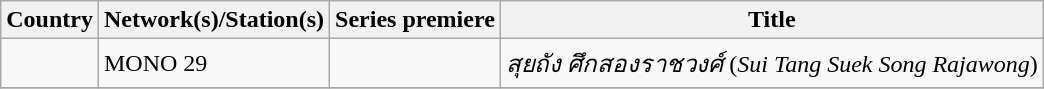<table class="sortable wikitable">
<tr>
<th>Country</th>
<th>Network(s)/Station(s)</th>
<th>Series premiere</th>
<th>Title</th>
</tr>
<tr>
<td></td>
<td>MONO 29</td>
<td></td>
<td><em>สุยถัง ศึกสองราชวงศ์</em> (<em>Sui Tang Suek Song Rajawong</em>)</td>
</tr>
<tr>
</tr>
</table>
